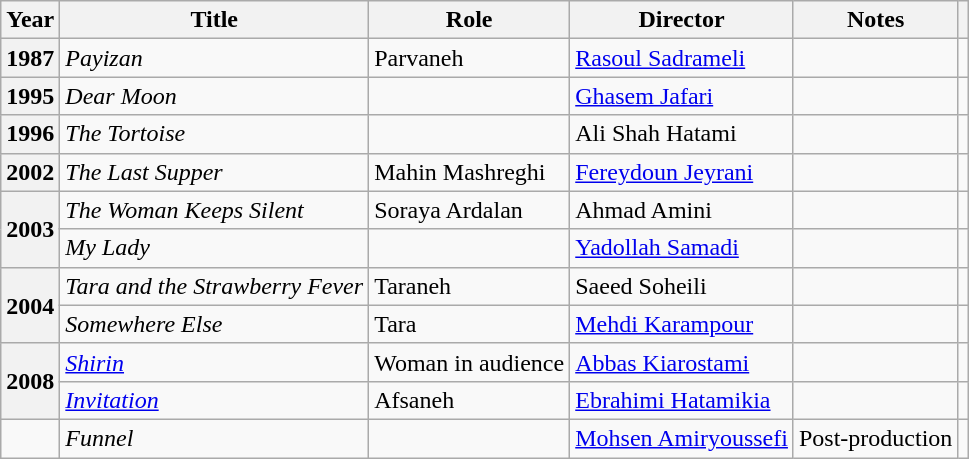<table class="wikitable plainrowheaders sortable"  style=font-size:100%>
<tr>
<th scope="col">Year</th>
<th scope="col">Title</th>
<th scope="col">Role</th>
<th scope="col">Director</th>
<th scope="col" class="unsortable">Notes</th>
<th scope="col" class="unsortable"></th>
</tr>
<tr>
<th scope=row>1987</th>
<td><em>Payizan</em></td>
<td>Parvaneh</td>
<td><a href='#'>Rasoul Sadrameli</a></td>
<td></td>
<td></td>
</tr>
<tr>
<th scope=row>1995</th>
<td><em>Dear Moon</em></td>
<td></td>
<td><a href='#'>Ghasem Jafari</a></td>
<td></td>
<td></td>
</tr>
<tr>
<th scope=row>1996</th>
<td><em>The Tortoise</em></td>
<td></td>
<td>Ali Shah Hatami</td>
<td></td>
<td></td>
</tr>
<tr>
<th scope=row>2002</th>
<td><em>The Last Supper</em></td>
<td>Mahin Mashreghi</td>
<td><a href='#'>Fereydoun Jeyrani</a></td>
<td></td>
<td></td>
</tr>
<tr>
<th rowspan="2" scope=row>2003</th>
<td><em>The Woman Keeps Silent</em></td>
<td>Soraya Ardalan</td>
<td>Ahmad Amini</td>
<td></td>
<td></td>
</tr>
<tr>
<td><em>My Lady</em></td>
<td></td>
<td><a href='#'>Yadollah Samadi</a></td>
<td></td>
<td></td>
</tr>
<tr>
<th rowspan="2" scope=row>2004</th>
<td><em>Tara and the Strawberry Fever</em></td>
<td>Taraneh</td>
<td>Saeed Soheili</td>
<td></td>
<td></td>
</tr>
<tr>
<td><em>Somewhere Else</em></td>
<td>Tara</td>
<td><a href='#'>Mehdi Karampour</a></td>
<td></td>
<td></td>
</tr>
<tr>
<th rowspan="2" scope="row">2008</th>
<td><em><a href='#'>Shirin</a></em></td>
<td>Woman in audience</td>
<td><a href='#'>Abbas Kiarostami</a></td>
<td></td>
<td></td>
</tr>
<tr>
<td><em><a href='#'>Invitation</a></em></td>
<td>Afsaneh</td>
<td><a href='#'>Ebrahimi Hatamikia</a></td>
<td></td>
<td></td>
</tr>
<tr>
<td></td>
<td><em>Funnel</em></td>
<td></td>
<td><a href='#'>Mohsen Amiryoussefi</a></td>
<td>Post-production</td>
<td></td>
</tr>
</table>
